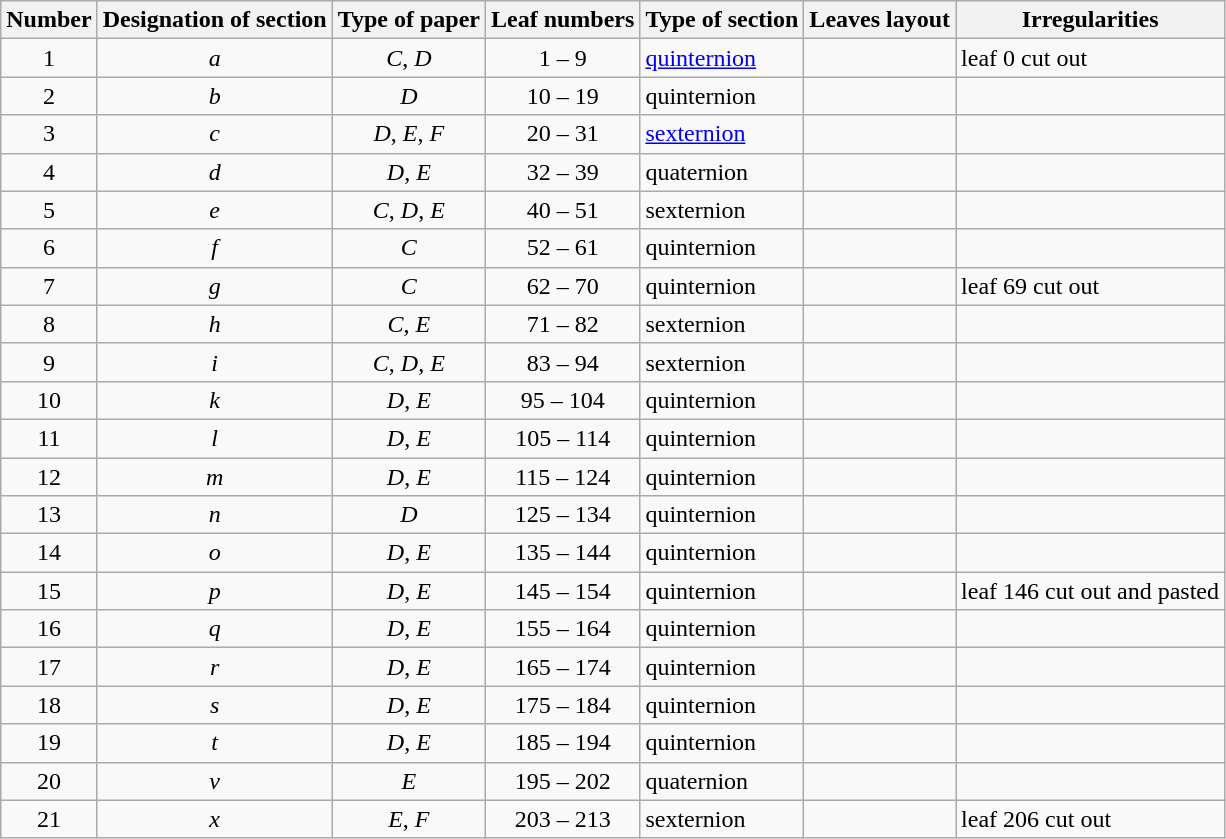<table class="wikitable">
<tr>
<th>Number</th>
<th>Designation of section</th>
<th>Type of paper</th>
<th>Leaf numbers</th>
<th>Type of section</th>
<th>Leaves layout</th>
<th>Irregularities</th>
</tr>
<tr>
<td style="text-align:center">1</td>
<td style="text-align:center"><em>a</em></td>
<td style="text-align:center"><em>C</em>, <em>D</em></td>
<td style="text-align:center">1 – 9</td>
<td><a href='#'>quinternion</a></td>
<td style="text-align:center"></td>
<td>leaf 0 cut out</td>
</tr>
<tr>
<td style="text-align:center">2</td>
<td style="text-align:center"><em>b</em></td>
<td style="text-align:center"><em>D</em></td>
<td style="text-align:center">10 – 19</td>
<td>quinternion</td>
<td style="text-align:center"></td>
<td></td>
</tr>
<tr>
<td style="text-align:center">3</td>
<td style="text-align:center"><em>c</em></td>
<td style="text-align:center"><em>D</em>, <em>E</em>, <em>F</em></td>
<td style="text-align:center">20 – 31</td>
<td><a href='#'>sexternion</a></td>
<td style="text-align:center"></td>
<td></td>
</tr>
<tr>
<td style="text-align:center">4</td>
<td style="text-align:center"><em>d</em></td>
<td style="text-align:center"><em>D</em>, <em>E</em></td>
<td style="text-align:center">32 – 39</td>
<td>quaternion</td>
<td style="text-align:center"></td>
<td></td>
</tr>
<tr>
<td style="text-align:center">5</td>
<td style="text-align:center"><em>e</em></td>
<td style="text-align:center"><em>C</em>, <em>D</em>, <em>E</em></td>
<td style="text-align:center">40 – 51</td>
<td>sexternion</td>
<td style="text-align:center"></td>
<td></td>
</tr>
<tr>
<td style="text-align:center">6</td>
<td style="text-align:center"><em>f</em></td>
<td style="text-align:center"><em>C</em></td>
<td style="text-align:center">52 – 61</td>
<td>quinternion</td>
<td style="text-align:center"></td>
<td></td>
</tr>
<tr>
<td style="text-align:center">7</td>
<td style="text-align:center"><em>g</em></td>
<td style="text-align:center"><em>C</em></td>
<td style="text-align:center">62 – 70</td>
<td>quinternion</td>
<td style="text-align:center"></td>
<td>leaf 69 cut out</td>
</tr>
<tr>
<td style="text-align:center">8</td>
<td style="text-align:center"><em>h</em></td>
<td style="text-align:center"><em>C</em>, <em>E</em></td>
<td style="text-align:center">71 – 82</td>
<td>sexternion</td>
<td style="text-align:center"></td>
<td></td>
</tr>
<tr>
<td style="text-align:center">9</td>
<td style="text-align:center"><em>i</em></td>
<td style="text-align:center"><em>C</em>, <em>D</em>, <em>E</em></td>
<td style="text-align:center">83 – 94</td>
<td>sexternion</td>
<td style="text-align:center"></td>
<td></td>
</tr>
<tr>
<td style="text-align:center">10</td>
<td style="text-align:center"><em>k</em></td>
<td style="text-align:center"><em>D</em>, <em>E</em></td>
<td style="text-align:center">95 – 104</td>
<td>quinternion</td>
<td style="text-align:center"></td>
<td></td>
</tr>
<tr>
<td style="text-align:center">11</td>
<td style="text-align:center"><em>l</em></td>
<td style="text-align:center"><em>D</em>, <em>E</em></td>
<td style="text-align:center">105 – 114</td>
<td>quinternion</td>
<td style="text-align:center"></td>
<td></td>
</tr>
<tr>
<td style="text-align:center">12</td>
<td style="text-align:center"><em>m</em></td>
<td style="text-align:center"><em>D</em>, <em>E</em></td>
<td style="text-align:center">115 – 124</td>
<td>quinternion</td>
<td style="text-align:center"></td>
<td></td>
</tr>
<tr>
<td style="text-align:center">13</td>
<td style="text-align:center"><em>n</em></td>
<td style="text-align:center"><em>D</em></td>
<td style="text-align:center">125 – 134</td>
<td>quinternion</td>
<td style="text-align:center"></td>
<td></td>
</tr>
<tr>
<td style="text-align:center">14</td>
<td style="text-align:center"><em>o</em></td>
<td style="text-align:center"><em>D</em>, <em>E</em></td>
<td style="text-align:center">135 – 144</td>
<td>quinternion</td>
<td style="text-align:center"></td>
<td></td>
</tr>
<tr>
<td style="text-align:center">15</td>
<td style="text-align:center"><em>p</em></td>
<td style="text-align:center"><em>D</em>, <em>E</em></td>
<td style="text-align:center">145 – 154</td>
<td>quinternion</td>
<td style="text-align:center"></td>
<td>leaf 146 cut out and pasted</td>
</tr>
<tr>
<td style="text-align:center">16</td>
<td style="text-align:center"><em>q</em></td>
<td style="text-align:center"><em>D</em>, <em>E</em></td>
<td style="text-align:center">155 – 164</td>
<td>quinternion</td>
<td style="text-align:center"></td>
<td></td>
</tr>
<tr>
<td style="text-align:center">17</td>
<td style="text-align:center"><em>r</em></td>
<td style="text-align:center"><em>D</em>, <em>E</em></td>
<td style="text-align:center">165 – 174</td>
<td>quinternion</td>
<td style="text-align:center"></td>
<td></td>
</tr>
<tr>
<td style="text-align:center">18</td>
<td style="text-align:center"><em>s</em></td>
<td style="text-align:center"><em>D</em>, <em>E</em></td>
<td style="text-align:center">175 – 184</td>
<td>quinternion</td>
<td style="text-align:center"></td>
<td></td>
</tr>
<tr>
<td style="text-align:center">19</td>
<td style="text-align:center"><em>t</em></td>
<td style="text-align:center"><em>D</em>, <em>E</em></td>
<td style="text-align:center">185 – 194</td>
<td>quinternion</td>
<td style="text-align:center"></td>
<td></td>
</tr>
<tr>
<td style="text-align:center">20</td>
<td style="text-align:center"><em>v</em></td>
<td style="text-align:center"><em>E</em></td>
<td style="text-align:center">195 – 202</td>
<td>quaternion</td>
<td style="text-align:center"></td>
<td></td>
</tr>
<tr>
<td style="text-align:center">21</td>
<td style="text-align:center"><em>x</em></td>
<td style="text-align:center"><em>E</em>, <em>F</em></td>
<td style="text-align:center">203 – 213</td>
<td>sexternion</td>
<td style="text-align:center"></td>
<td>leaf 206 cut out</td>
</tr>
</table>
